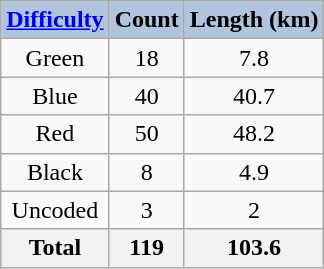<table class="wikitable" style="text-align: center;" border="1" style="margin-top:0em">
<tr>
<th style="background-color:#B0C4DE;"><a href='#'>Difficulty</a></th>
<th style="background-color:#B0C4DE;">Count</th>
<th style="background-color:#B0C4DE;">Length (km)</th>
</tr>
<tr>
<td>Green</td>
<td>18</td>
<td>7.8</td>
</tr>
<tr>
<td>Blue</td>
<td>40</td>
<td>40.7</td>
</tr>
<tr>
<td>Red</td>
<td>50</td>
<td>48.2</td>
</tr>
<tr>
<td>Black</td>
<td>8</td>
<td>4.9</td>
</tr>
<tr>
<td>Uncoded</td>
<td>3</td>
<td>2</td>
</tr>
<tr>
<th>Total</th>
<th>119</th>
<th>103.6</th>
</tr>
</table>
